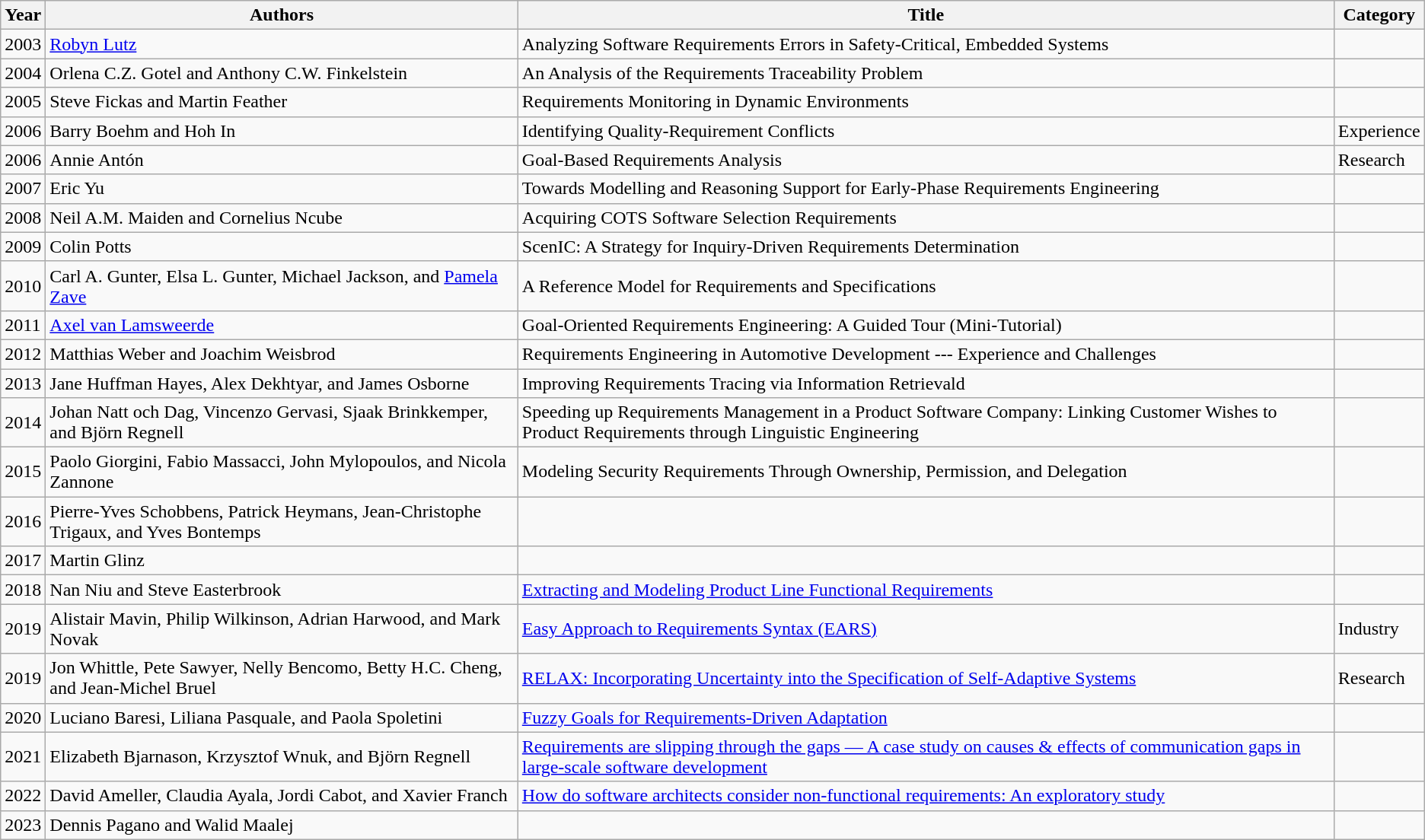<table class="wikitable sortable">
<tr>
<th scope=col>Year</th>
<th scope=col>Authors</th>
<th scope=col>Title</th>
<th scope=col>Category</th>
</tr>
<tr>
<td>2003</td>
<td><a href='#'>Robyn Lutz</a></td>
<td>Analyzing Software Requirements Errors in Safety-Critical, Embedded Systems</td>
<td></td>
</tr>
<tr>
<td>2004</td>
<td>Orlena C.Z. Gotel and Anthony C.W. Finkelstein</td>
<td>An Analysis of the Requirements Traceability Problem</td>
<td></td>
</tr>
<tr>
<td>2005</td>
<td>Steve Fickas and Martin Feather</td>
<td>Requirements Monitoring in Dynamic Environments</td>
<td></td>
</tr>
<tr>
<td>2006</td>
<td>Barry Boehm and Hoh In</td>
<td>Identifying Quality-Requirement Conflicts</td>
<td>Experience</td>
</tr>
<tr>
<td>2006</td>
<td>Annie Antón</td>
<td>Goal-Based Requirements Analysis</td>
<td>Research</td>
</tr>
<tr>
<td>2007</td>
<td>Eric Yu</td>
<td>Towards Modelling and Reasoning Support for Early-Phase Requirements Engineering</td>
<td></td>
</tr>
<tr>
<td>2008</td>
<td>Neil A.M. Maiden and Cornelius Ncube</td>
<td>Acquiring COTS Software Selection Requirements</td>
<td></td>
</tr>
<tr>
<td>2009</td>
<td>Colin Potts</td>
<td>ScenIC: A Strategy for Inquiry-Driven Requirements Determination</td>
<td></td>
</tr>
<tr>
<td>2010</td>
<td>Carl A. Gunter, Elsa L. Gunter, Michael Jackson, and <a href='#'>Pamela Zave</a></td>
<td>A Reference Model for Requirements and Specifications</td>
<td></td>
</tr>
<tr>
<td>2011</td>
<td><a href='#'>Axel van Lamsweerde</a></td>
<td>Goal-Oriented Requirements Engineering: A Guided Tour (Mini-Tutorial)</td>
<td></td>
</tr>
<tr>
<td>2012</td>
<td>Matthias Weber and Joachim Weisbrod</td>
<td>Requirements Engineering in Automotive Development --- Experience and Challenges</td>
<td></td>
</tr>
<tr>
<td>2013</td>
<td>Jane Huffman Hayes, Alex Dekhtyar, and James Osborne</td>
<td>Improving Requirements Tracing via Information Retrievald</td>
<td></td>
</tr>
<tr>
<td>2014</td>
<td>Johan Natt och Dag, Vincenzo Gervasi, Sjaak Brinkkemper, and Björn Regnell</td>
<td>Speeding up Requirements Management in a Product Software Company: Linking Customer Wishes to Product Requirements through Linguistic Engineering</td>
<td></td>
</tr>
<tr>
<td>2015</td>
<td>Paolo Giorgini, Fabio Massacci, John Mylopoulos, and Nicola Zannone</td>
<td>Modeling Security Requirements Through Ownership, Permission, and Delegation</td>
<td></td>
</tr>
<tr>
<td>2016</td>
<td>Pierre-Yves Schobbens, Patrick Heymans, Jean-Christophe Trigaux, and Yves Bontemps</td>
<td></td>
<td></td>
</tr>
<tr>
<td>2017</td>
<td>Martin Glinz</td>
<td></td>
<td></td>
</tr>
<tr>
<td>2018</td>
<td>Nan Niu and Steve Easterbrook</td>
<td><a href='#'>Extracting and Modeling Product Line Functional Requirements</a></td>
<td></td>
</tr>
<tr>
<td>2019</td>
<td>Alistair Mavin, Philip Wilkinson, Adrian Harwood, and Mark Novak</td>
<td><a href='#'>Easy Approach to Requirements Syntax (EARS)</a></td>
<td>Industry</td>
</tr>
<tr>
<td>2019</td>
<td>Jon Whittle, Pete Sawyer, Nelly Bencomo, Betty H.C. Cheng, and Jean-Michel Bruel</td>
<td><a href='#'>RELAX: Incorporating Uncertainty into the Specification of Self-Adaptive Systems</a></td>
<td>Research</td>
</tr>
<tr>
<td>2020</td>
<td>Luciano Baresi, Liliana Pasquale, and Paola Spoletini</td>
<td><a href='#'>Fuzzy Goals for Requirements-Driven Adaptation</a></td>
<td></td>
</tr>
<tr>
<td>2021</td>
<td>Elizabeth Bjarnason, Krzysztof Wnuk, and Björn Regnell</td>
<td><a href='#'>Requirements are slipping through the gaps — A case study on causes & effects of communication gaps in large-scale software development</a></td>
<td></td>
</tr>
<tr>
<td>2022</td>
<td>David Ameller, Claudia Ayala, Jordi Cabot, and Xavier Franch</td>
<td><a href='#'>How do software architects consider non-functional requirements: An exploratory study</a></td>
<td></td>
</tr>
<tr>
<td>2023</td>
<td>Dennis Pagano and Walid Maalej</td>
<td></td>
<td></td>
</tr>
</table>
